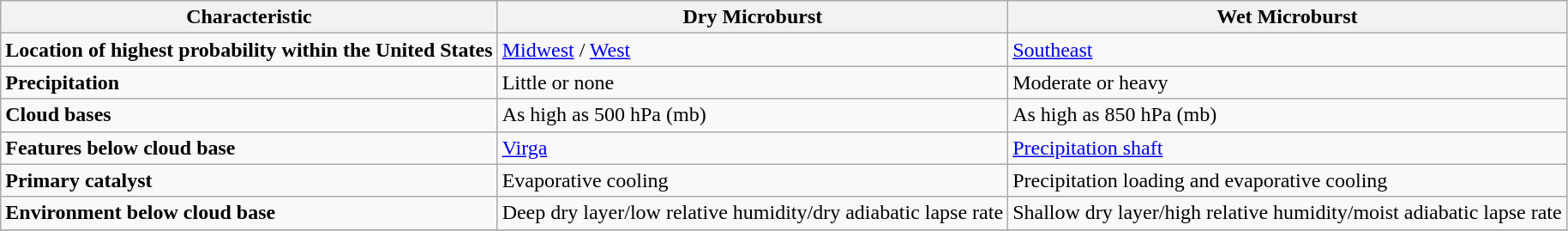<table class="wikitable">
<tr>
<th><strong>Characteristic</strong></th>
<th><strong>Dry Microburst</strong></th>
<th><strong>Wet Microburst</strong></th>
</tr>
<tr>
<td><strong>Location of highest probability within the United States</strong></td>
<td><a href='#'>Midwest</a> / <a href='#'>West</a></td>
<td><a href='#'>Southeast</a></td>
</tr>
<tr>
<td><strong>Precipitation</strong></td>
<td>Little or none</td>
<td>Moderate or heavy</td>
</tr>
<tr>
<td><strong>Cloud bases</strong></td>
<td>As high as 500 hPa (mb)</td>
<td>As high as 850 hPa (mb)</td>
</tr>
<tr>
<td><strong>Features below cloud base</strong></td>
<td><a href='#'>Virga</a></td>
<td><a href='#'>Precipitation shaft</a></td>
</tr>
<tr>
<td><strong>Primary catalyst</strong></td>
<td>Evaporative cooling</td>
<td>Precipitation loading and evaporative cooling</td>
</tr>
<tr>
<td><strong>Environment below cloud base</strong></td>
<td>Deep dry layer/low relative humidity/dry adiabatic lapse rate</td>
<td>Shallow dry layer/high relative humidity/moist adiabatic lapse rate</td>
</tr>
<tr>
</tr>
</table>
